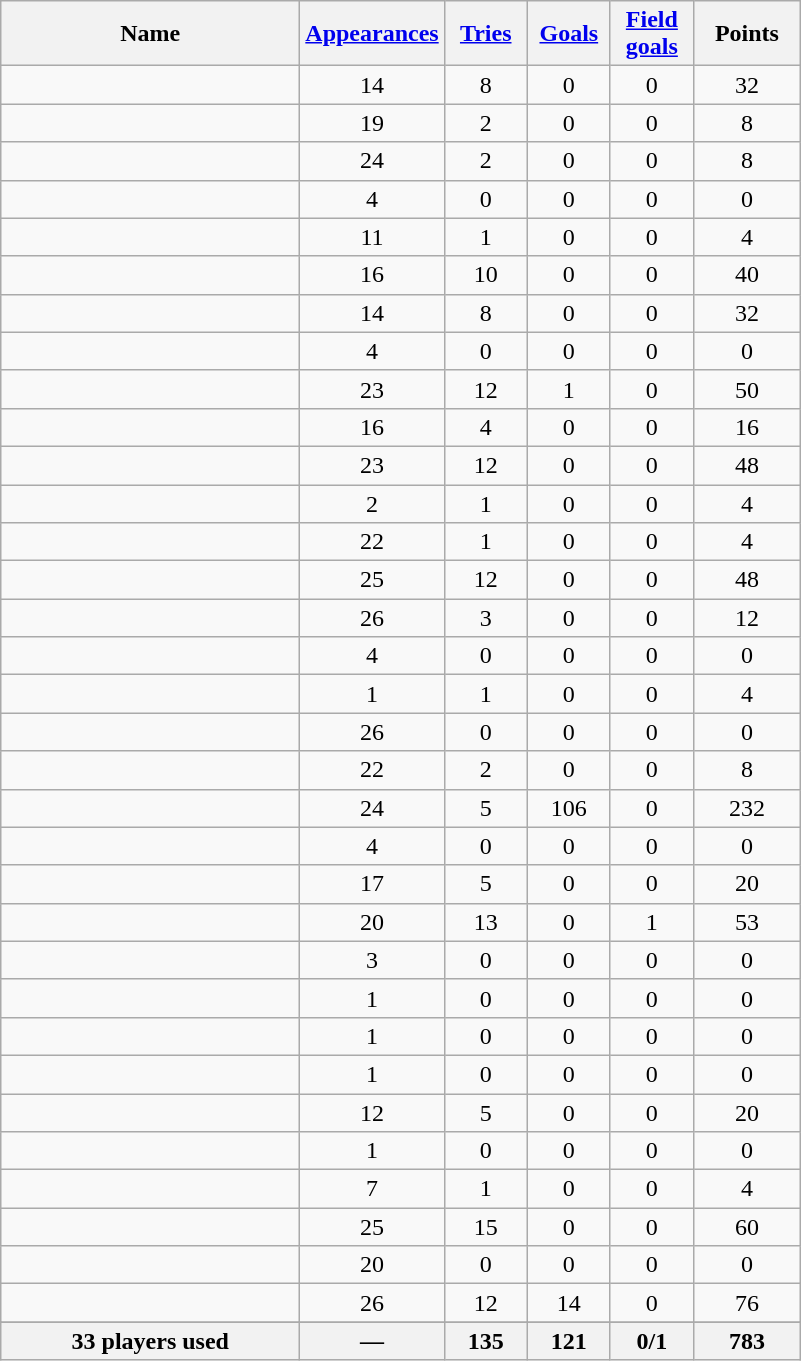<table class="wikitable sortable" style="text-align: center;">
<tr>
<th style="width:12em">Name</th>
<th><a href='#'>Appearances</a></th>
<th style="width:3em"><a href='#'>Tries</a></th>
<th style="width:3em"><a href='#'>Goals</a></th>
<th style="width:3em"><a href='#'>Field goals</a></th>
<th style="width:4em">Points</th>
</tr>
<tr>
<td style="text-align:left;"></td>
<td>14</td>
<td>8</td>
<td>0</td>
<td>0</td>
<td>32</td>
</tr>
<tr>
<td style="text-align:left;"></td>
<td>19</td>
<td>2</td>
<td>0</td>
<td>0</td>
<td>8</td>
</tr>
<tr>
<td style="text-align:left;"></td>
<td>24</td>
<td>2</td>
<td>0</td>
<td>0</td>
<td>8</td>
</tr>
<tr>
<td style="text-align:left;"></td>
<td>4</td>
<td>0</td>
<td>0</td>
<td>0</td>
<td>0</td>
</tr>
<tr>
<td style="text-align:left;"></td>
<td>11</td>
<td>1</td>
<td>0</td>
<td>0</td>
<td>4</td>
</tr>
<tr>
<td style="text-align:left;"></td>
<td>16</td>
<td>10</td>
<td>0</td>
<td>0</td>
<td>40</td>
</tr>
<tr>
<td style="text-align:left;"></td>
<td>14</td>
<td>8</td>
<td>0</td>
<td>0</td>
<td>32</td>
</tr>
<tr>
<td style="text-align:left;"></td>
<td>4</td>
<td>0</td>
<td>0</td>
<td>0</td>
<td>0</td>
</tr>
<tr>
<td style="text-align:left;"></td>
<td>23</td>
<td>12</td>
<td>1</td>
<td>0</td>
<td>50</td>
</tr>
<tr>
<td style="text-align:left;"></td>
<td>16</td>
<td>4</td>
<td>0</td>
<td>0</td>
<td>16</td>
</tr>
<tr>
<td style="text-align:left;"></td>
<td>23</td>
<td>12</td>
<td>0</td>
<td>0</td>
<td>48</td>
</tr>
<tr>
<td style="text-align:left;"></td>
<td>2</td>
<td>1</td>
<td>0</td>
<td>0</td>
<td>4</td>
</tr>
<tr>
<td style="text-align:left;"></td>
<td>22</td>
<td>1</td>
<td>0</td>
<td>0</td>
<td>4</td>
</tr>
<tr>
<td style="text-align:left;"></td>
<td>25</td>
<td>12</td>
<td>0</td>
<td>0</td>
<td>48</td>
</tr>
<tr>
<td style="text-align:left;"></td>
<td>26</td>
<td>3</td>
<td>0</td>
<td>0</td>
<td>12</td>
</tr>
<tr>
<td style="text-align:left;"></td>
<td>4</td>
<td>0</td>
<td>0</td>
<td>0</td>
<td>0</td>
</tr>
<tr>
<td style="text-align:left;"></td>
<td>1</td>
<td>1</td>
<td>0</td>
<td>0</td>
<td>4</td>
</tr>
<tr>
<td style="text-align:left;"></td>
<td>26</td>
<td>0</td>
<td>0</td>
<td>0</td>
<td>0</td>
</tr>
<tr>
<td style="text-align:left;"></td>
<td>22</td>
<td>2</td>
<td>0</td>
<td>0</td>
<td>8</td>
</tr>
<tr>
<td style="text-align:left;"></td>
<td>24</td>
<td>5</td>
<td>106</td>
<td>0</td>
<td>232</td>
</tr>
<tr>
<td style="text-align:left;"></td>
<td>4</td>
<td>0</td>
<td>0</td>
<td>0</td>
<td>0</td>
</tr>
<tr>
<td style="text-align:left;"></td>
<td>17</td>
<td>5</td>
<td>0</td>
<td>0</td>
<td>20</td>
</tr>
<tr>
<td style="text-align:left;"></td>
<td>20</td>
<td>13</td>
<td>0</td>
<td>1</td>
<td>53</td>
</tr>
<tr>
<td style="text-align:left;"></td>
<td>3</td>
<td>0</td>
<td>0</td>
<td>0</td>
<td>0</td>
</tr>
<tr>
<td style="text-align:left;"></td>
<td>1</td>
<td>0</td>
<td>0</td>
<td>0</td>
<td>0</td>
</tr>
<tr>
<td style="text-align:left;"></td>
<td>1</td>
<td>0</td>
<td>0</td>
<td>0</td>
<td>0</td>
</tr>
<tr>
<td style="text-align:left;"></td>
<td>1</td>
<td>0</td>
<td>0</td>
<td>0</td>
<td>0</td>
</tr>
<tr>
<td style="text-align:left;"></td>
<td>12</td>
<td>5</td>
<td>0</td>
<td>0</td>
<td>20</td>
</tr>
<tr>
<td style="text-align:left;"></td>
<td>1</td>
<td>0</td>
<td>0</td>
<td>0</td>
<td>0</td>
</tr>
<tr>
<td style="text-align:left;"></td>
<td>7</td>
<td>1</td>
<td>0</td>
<td>0</td>
<td>4</td>
</tr>
<tr>
<td style="text-align:left;"></td>
<td>25</td>
<td>15</td>
<td>0</td>
<td>0</td>
<td>60</td>
</tr>
<tr>
<td style="text-align:left;"></td>
<td>20</td>
<td>0</td>
<td>0</td>
<td>0</td>
<td>0</td>
</tr>
<tr>
<td style="text-align:left;"></td>
<td>26</td>
<td>12</td>
<td>14</td>
<td>0</td>
<td>76</td>
</tr>
<tr>
</tr>
<tr class="sortbottom">
<th>33 players used</th>
<th>—</th>
<th>135</th>
<th>121</th>
<th>0/1</th>
<th>783</th>
</tr>
</table>
